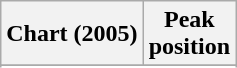<table class="wikitable sortable plainrowheaders">
<tr>
<th scope="col">Chart (2005)</th>
<th scope="col">Peak<br>position</th>
</tr>
<tr>
</tr>
<tr>
</tr>
<tr>
</tr>
<tr>
</tr>
</table>
